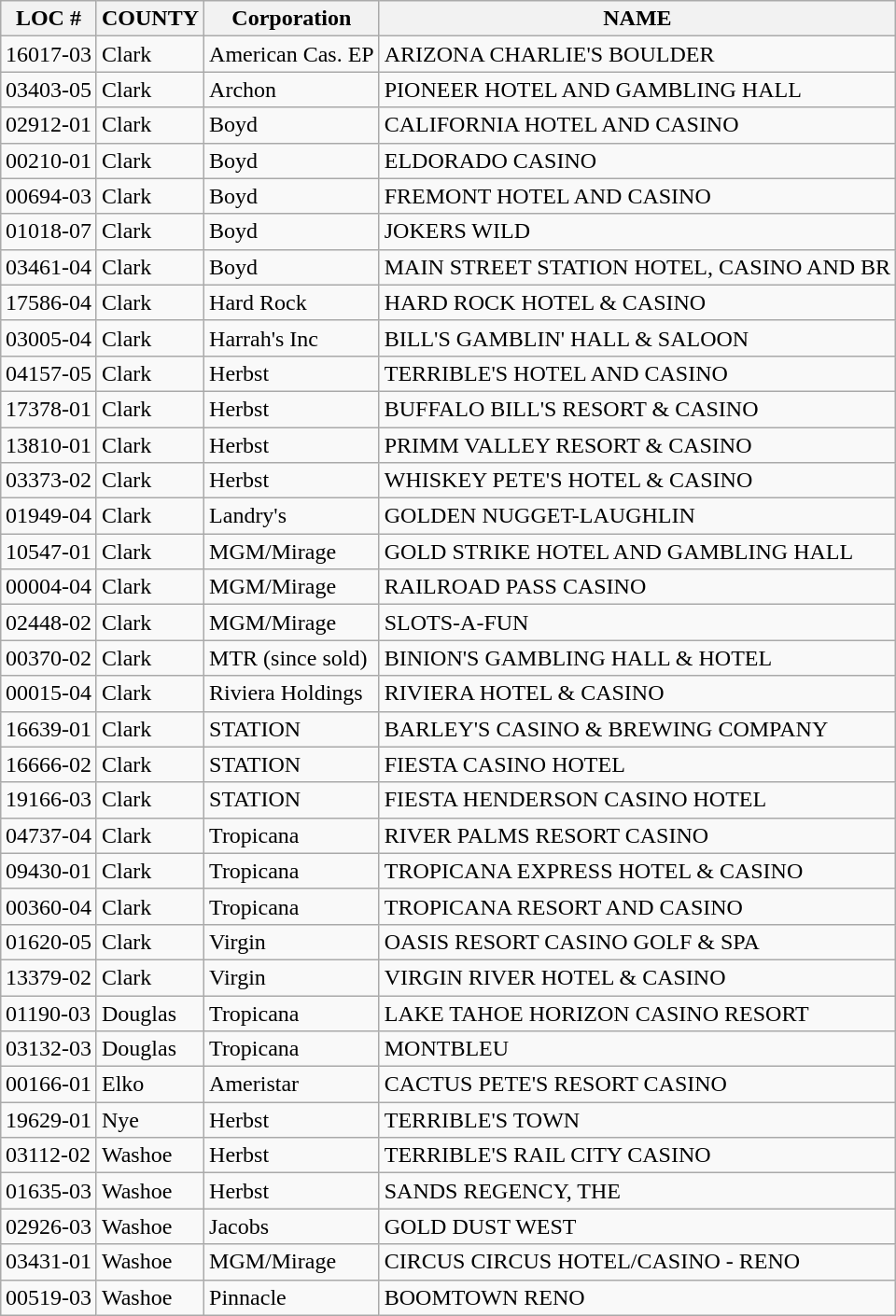<table class="wikitable sortable" style="margin: 1em auto 1em auto">
<tr>
<th>LOC #</th>
<th>COUNTY</th>
<th>Corporation</th>
<th>NAME</th>
</tr>
<tr>
<td>16017-03</td>
<td>Clark</td>
<td>American Cas. EP</td>
<td>ARIZONA CHARLIE'S BOULDER</td>
</tr>
<tr>
<td>03403-05</td>
<td>Clark</td>
<td>Archon</td>
<td>PIONEER HOTEL AND GAMBLING HALL</td>
</tr>
<tr>
<td>02912-01</td>
<td>Clark</td>
<td>Boyd</td>
<td>CALIFORNIA HOTEL AND CASINO</td>
</tr>
<tr>
<td>00210-01</td>
<td>Clark</td>
<td>Boyd</td>
<td>ELDORADO CASINO</td>
</tr>
<tr>
<td>00694-03</td>
<td>Clark</td>
<td>Boyd</td>
<td>FREMONT HOTEL AND CASINO</td>
</tr>
<tr>
<td>01018-07</td>
<td>Clark</td>
<td>Boyd</td>
<td>JOKERS WILD</td>
</tr>
<tr>
<td>03461-04</td>
<td>Clark</td>
<td>Boyd</td>
<td>MAIN STREET STATION HOTEL, CASINO AND BR</td>
</tr>
<tr>
<td>17586-04</td>
<td>Clark</td>
<td>Hard Rock</td>
<td>HARD ROCK HOTEL & CASINO</td>
</tr>
<tr>
<td>03005-04</td>
<td>Clark</td>
<td>Harrah's Inc</td>
<td>BILL'S GAMBLIN' HALL & SALOON</td>
</tr>
<tr>
<td>04157-05</td>
<td>Clark</td>
<td>Herbst</td>
<td>TERRIBLE'S HOTEL AND CASINO</td>
</tr>
<tr>
<td>17378-01</td>
<td>Clark</td>
<td>Herbst</td>
<td>BUFFALO BILL'S RESORT & CASINO</td>
</tr>
<tr>
<td>13810-01</td>
<td>Clark</td>
<td>Herbst</td>
<td>PRIMM VALLEY RESORT & CASINO</td>
</tr>
<tr>
<td>03373-02</td>
<td>Clark</td>
<td>Herbst</td>
<td>WHISKEY PETE'S HOTEL & CASINO</td>
</tr>
<tr>
<td>01949-04</td>
<td>Clark</td>
<td>Landry's</td>
<td>GOLDEN NUGGET-LAUGHLIN</td>
</tr>
<tr>
<td>10547-01</td>
<td>Clark</td>
<td>MGM/Mirage</td>
<td>GOLD STRIKE HOTEL AND GAMBLING HALL</td>
</tr>
<tr>
<td>00004-04</td>
<td>Clark</td>
<td>MGM/Mirage</td>
<td>RAILROAD PASS CASINO</td>
</tr>
<tr>
<td>02448-02</td>
<td>Clark</td>
<td>MGM/Mirage</td>
<td>SLOTS-A-FUN</td>
</tr>
<tr>
<td>00370-02</td>
<td>Clark</td>
<td>MTR (since sold)</td>
<td>BINION'S GAMBLING HALL & HOTEL</td>
</tr>
<tr>
<td>00015-04</td>
<td>Clark</td>
<td>Riviera Holdings</td>
<td>RIVIERA HOTEL & CASINO</td>
</tr>
<tr>
<td>16639-01</td>
<td>Clark</td>
<td>STATION</td>
<td>BARLEY'S CASINO & BREWING COMPANY</td>
</tr>
<tr>
<td>16666-02</td>
<td>Clark</td>
<td>STATION</td>
<td>FIESTA CASINO HOTEL</td>
</tr>
<tr>
<td>19166-03</td>
<td>Clark</td>
<td>STATION</td>
<td>FIESTA HENDERSON CASINO HOTEL</td>
</tr>
<tr>
<td>04737-04</td>
<td>Clark</td>
<td>Tropicana</td>
<td>RIVER PALMS RESORT CASINO</td>
</tr>
<tr>
<td>09430-01</td>
<td>Clark</td>
<td>Tropicana</td>
<td>TROPICANA EXPRESS HOTEL & CASINO</td>
</tr>
<tr>
<td>00360-04</td>
<td>Clark</td>
<td>Tropicana</td>
<td>TROPICANA RESORT AND CASINO</td>
</tr>
<tr>
<td>01620-05</td>
<td>Clark</td>
<td>Virgin</td>
<td>OASIS RESORT CASINO GOLF & SPA</td>
</tr>
<tr>
<td>13379-02</td>
<td>Clark</td>
<td>Virgin</td>
<td>VIRGIN RIVER HOTEL & CASINO</td>
</tr>
<tr>
<td>01190-03</td>
<td>Douglas</td>
<td>Tropicana</td>
<td>LAKE TAHOE HORIZON CASINO RESORT</td>
</tr>
<tr>
<td>03132-03</td>
<td>Douglas</td>
<td>Tropicana</td>
<td>MONTBLEU</td>
</tr>
<tr>
<td>00166-01</td>
<td>Elko</td>
<td>Ameristar</td>
<td>CACTUS PETE'S RESORT CASINO</td>
</tr>
<tr>
<td>19629-01</td>
<td>Nye</td>
<td>Herbst</td>
<td>TERRIBLE'S TOWN</td>
</tr>
<tr>
<td>03112-02</td>
<td>Washoe</td>
<td>Herbst</td>
<td>TERRIBLE'S RAIL CITY CASINO</td>
</tr>
<tr>
<td>01635-03</td>
<td>Washoe</td>
<td>Herbst</td>
<td>SANDS REGENCY, THE</td>
</tr>
<tr>
<td>02926-03</td>
<td>Washoe</td>
<td>Jacobs</td>
<td>GOLD DUST WEST</td>
</tr>
<tr>
<td>03431-01</td>
<td>Washoe</td>
<td>MGM/Mirage</td>
<td>CIRCUS CIRCUS HOTEL/CASINO - RENO</td>
</tr>
<tr>
<td>00519-03</td>
<td>Washoe</td>
<td>Pinnacle</td>
<td>BOOMTOWN RENO</td>
</tr>
</table>
